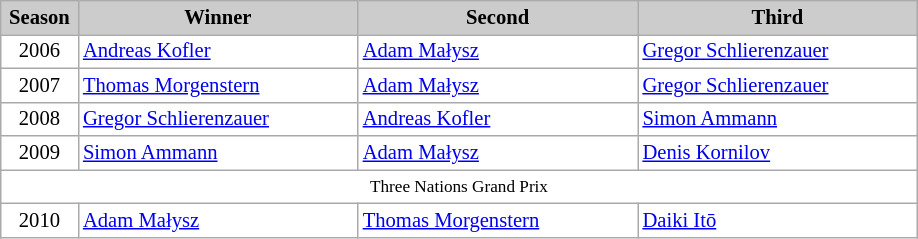<table class="wikitable plainrowheaders" style="background:#fff; font-size:86%; line-height:16px; border:grey solid 1px; border-collapse:collapse;">
<tr style="background:#ccc; text-align:center;">
<th style="background:#ccc;" width="45">Season</th>
<th style="background:#ccc;" width="180">Winner</th>
<th style="background:#ccc;" width="180">Second</th>
<th style="background:#ccc;" width="180">Third</th>
</tr>
<tr>
<td align=center>2006</td>
<td> <a href='#'>Andreas Kofler</a></td>
<td> <a href='#'>Adam Małysz</a></td>
<td> <a href='#'>Gregor Schlierenzauer</a></td>
</tr>
<tr>
<td align=center>2007</td>
<td> <a href='#'>Thomas Morgenstern</a></td>
<td> <a href='#'>Adam Małysz</a></td>
<td> <a href='#'>Gregor Schlierenzauer</a></td>
</tr>
<tr>
<td align=center>2008</td>
<td> <a href='#'>Gregor Schlierenzauer</a></td>
<td> <a href='#'>Andreas Kofler</a></td>
<td> <a href='#'>Simon Ammann</a></td>
</tr>
<tr>
<td align=center>2009</td>
<td> <a href='#'>Simon Ammann</a></td>
<td> <a href='#'>Adam Małysz</a></td>
<td> <a href='#'>Denis Kornilov</a></td>
</tr>
<tr>
<td colspan=4 align=center><small>Three Nations Grand Prix</small></td>
</tr>
<tr>
<td align=center>2010</td>
<td> <a href='#'>Adam Małysz</a></td>
<td> <a href='#'>Thomas Morgenstern</a></td>
<td> <a href='#'>Daiki Itō</a></td>
</tr>
</table>
